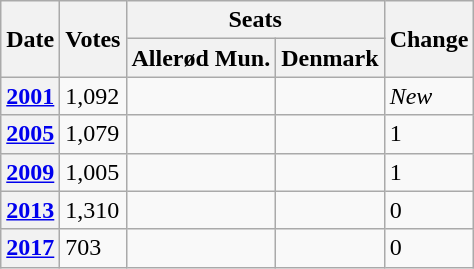<table class="wikitable">
<tr>
<th rowspan=2>Date</th>
<th rowspan=2>Votes</th>
<th colspan=2>Seats</th>
<th rowspan=2>Change</th>
</tr>
<tr>
<th>Allerød Mun.</th>
<th>Denmark</th>
</tr>
<tr>
<th><a href='#'>2001</a></th>
<td>1,092</td>
<td></td>
<td></td>
<td><em>New</em></td>
</tr>
<tr>
<th><a href='#'>2005</a></th>
<td>1,079</td>
<td></td>
<td></td>
<td> 1</td>
</tr>
<tr>
<th><a href='#'>2009</a></th>
<td>1,005</td>
<td></td>
<td></td>
<td> 1</td>
</tr>
<tr>
<th><a href='#'>2013</a></th>
<td>1,310</td>
<td></td>
<td></td>
<td> 0</td>
</tr>
<tr>
<th><a href='#'>2017</a></th>
<td>703</td>
<td></td>
<td></td>
<td> 0</td>
</tr>
</table>
